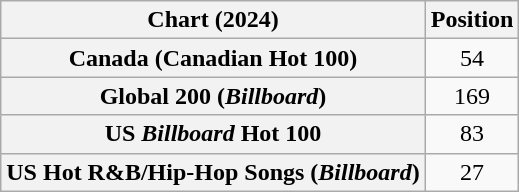<table class="wikitable sortable plainrowheaders" style="text-align:center">
<tr>
<th scope="col">Chart (2024)</th>
<th scope="col">Position</th>
</tr>
<tr>
<th scope="row">Canada (Canadian Hot 100)</th>
<td>54</td>
</tr>
<tr>
<th scope="row">Global 200 (<em>Billboard</em>)</th>
<td>169</td>
</tr>
<tr>
<th scope="row">US <em>Billboard</em> Hot 100</th>
<td>83</td>
</tr>
<tr>
<th scope="row">US Hot R&B/Hip-Hop Songs (<em>Billboard</em>)</th>
<td>27</td>
</tr>
</table>
